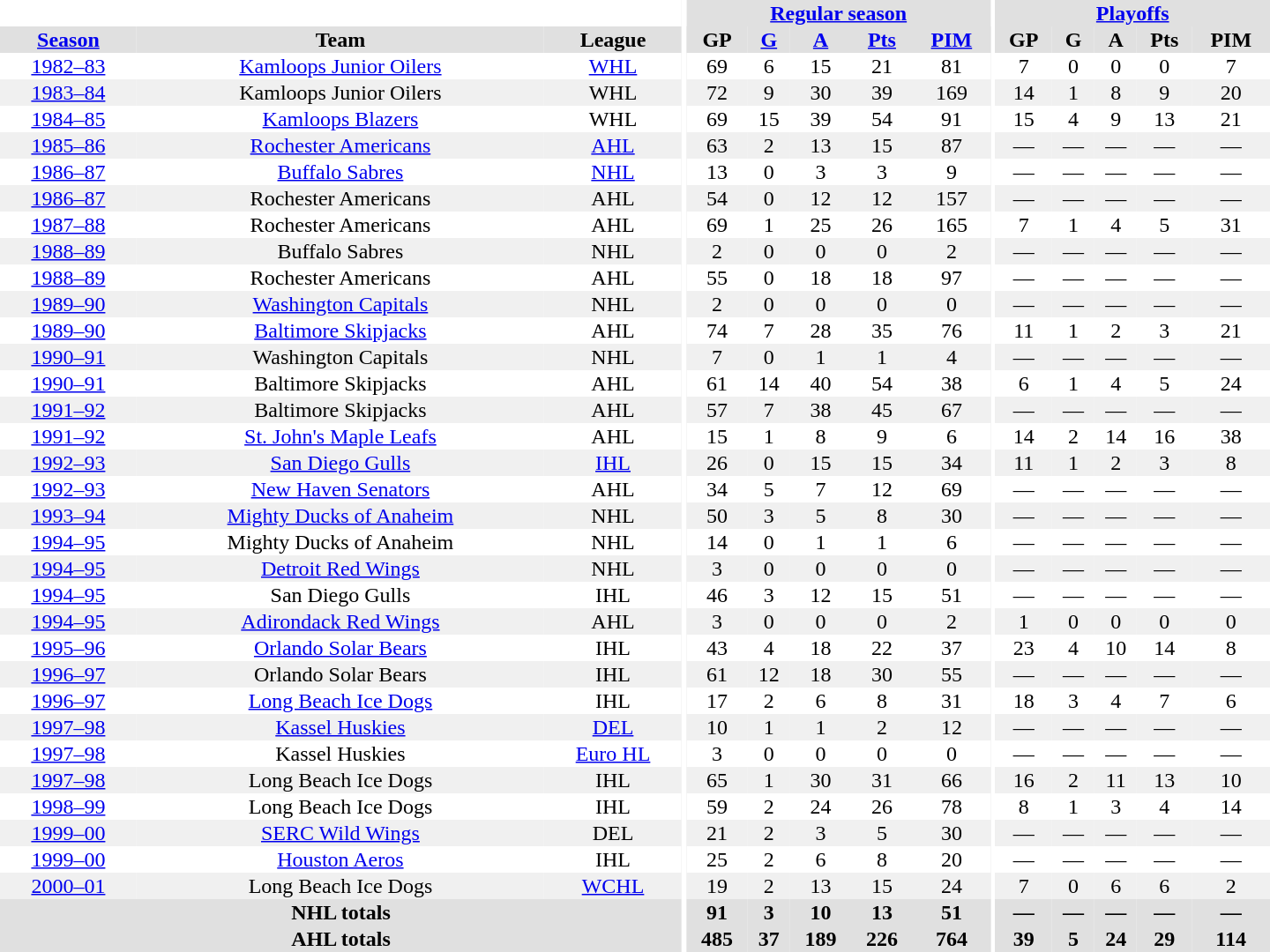<table border="0" cellpadding="1" cellspacing="0" style="text-align:center; width:60em">
<tr bgcolor="#e0e0e0">
<th colspan="3" bgcolor="#ffffff"></th>
<th rowspan="99" bgcolor="#ffffff"></th>
<th colspan="5"><a href='#'>Regular season</a></th>
<th rowspan="99" bgcolor="#ffffff"></th>
<th colspan="5"><a href='#'>Playoffs</a></th>
</tr>
<tr bgcolor="#e0e0e0">
<th><a href='#'>Season</a></th>
<th>Team</th>
<th>League</th>
<th>GP</th>
<th><a href='#'>G</a></th>
<th><a href='#'>A</a></th>
<th><a href='#'>Pts</a></th>
<th><a href='#'>PIM</a></th>
<th>GP</th>
<th>G</th>
<th>A</th>
<th>Pts</th>
<th>PIM</th>
</tr>
<tr>
<td><a href='#'>1982–83</a></td>
<td><a href='#'>Kamloops Junior Oilers</a></td>
<td><a href='#'>WHL</a></td>
<td>69</td>
<td>6</td>
<td>15</td>
<td>21</td>
<td>81</td>
<td>7</td>
<td>0</td>
<td>0</td>
<td>0</td>
<td>7</td>
</tr>
<tr bgcolor="#f0f0f0">
<td><a href='#'>1983–84</a></td>
<td>Kamloops Junior Oilers</td>
<td>WHL</td>
<td>72</td>
<td>9</td>
<td>30</td>
<td>39</td>
<td>169</td>
<td>14</td>
<td>1</td>
<td>8</td>
<td>9</td>
<td>20</td>
</tr>
<tr>
<td><a href='#'>1984–85</a></td>
<td><a href='#'>Kamloops Blazers</a></td>
<td>WHL</td>
<td>69</td>
<td>15</td>
<td>39</td>
<td>54</td>
<td>91</td>
<td>15</td>
<td>4</td>
<td>9</td>
<td>13</td>
<td>21</td>
</tr>
<tr bgcolor="#f0f0f0">
<td><a href='#'>1985–86</a></td>
<td><a href='#'>Rochester Americans</a></td>
<td><a href='#'>AHL</a></td>
<td>63</td>
<td>2</td>
<td>13</td>
<td>15</td>
<td>87</td>
<td>—</td>
<td>—</td>
<td>—</td>
<td>—</td>
<td>—</td>
</tr>
<tr>
<td><a href='#'>1986–87</a></td>
<td><a href='#'>Buffalo Sabres</a></td>
<td><a href='#'>NHL</a></td>
<td>13</td>
<td>0</td>
<td>3</td>
<td>3</td>
<td>9</td>
<td>—</td>
<td>—</td>
<td>—</td>
<td>—</td>
<td>—</td>
</tr>
<tr bgcolor="#f0f0f0">
<td><a href='#'>1986–87</a></td>
<td>Rochester Americans</td>
<td>AHL</td>
<td>54</td>
<td>0</td>
<td>12</td>
<td>12</td>
<td>157</td>
<td>—</td>
<td>—</td>
<td>—</td>
<td>—</td>
<td>—</td>
</tr>
<tr>
<td><a href='#'>1987–88</a></td>
<td>Rochester Americans</td>
<td>AHL</td>
<td>69</td>
<td>1</td>
<td>25</td>
<td>26</td>
<td>165</td>
<td>7</td>
<td>1</td>
<td>4</td>
<td>5</td>
<td>31</td>
</tr>
<tr bgcolor="#f0f0f0">
<td><a href='#'>1988–89</a></td>
<td>Buffalo Sabres</td>
<td>NHL</td>
<td>2</td>
<td>0</td>
<td>0</td>
<td>0</td>
<td>2</td>
<td>—</td>
<td>—</td>
<td>—</td>
<td>—</td>
<td>—</td>
</tr>
<tr>
<td><a href='#'>1988–89</a></td>
<td>Rochester Americans</td>
<td>AHL</td>
<td>55</td>
<td>0</td>
<td>18</td>
<td>18</td>
<td>97</td>
<td>—</td>
<td>—</td>
<td>—</td>
<td>—</td>
<td>—</td>
</tr>
<tr bgcolor="#f0f0f0">
<td><a href='#'>1989–90</a></td>
<td><a href='#'>Washington Capitals</a></td>
<td>NHL</td>
<td>2</td>
<td>0</td>
<td>0</td>
<td>0</td>
<td>0</td>
<td>—</td>
<td>—</td>
<td>—</td>
<td>—</td>
<td>—</td>
</tr>
<tr>
<td><a href='#'>1989–90</a></td>
<td><a href='#'>Baltimore Skipjacks</a></td>
<td>AHL</td>
<td>74</td>
<td>7</td>
<td>28</td>
<td>35</td>
<td>76</td>
<td>11</td>
<td>1</td>
<td>2</td>
<td>3</td>
<td>21</td>
</tr>
<tr bgcolor="#f0f0f0">
<td><a href='#'>1990–91</a></td>
<td>Washington Capitals</td>
<td>NHL</td>
<td>7</td>
<td>0</td>
<td>1</td>
<td>1</td>
<td>4</td>
<td>—</td>
<td>—</td>
<td>—</td>
<td>—</td>
<td>—</td>
</tr>
<tr>
<td><a href='#'>1990–91</a></td>
<td>Baltimore Skipjacks</td>
<td>AHL</td>
<td>61</td>
<td>14</td>
<td>40</td>
<td>54</td>
<td>38</td>
<td>6</td>
<td>1</td>
<td>4</td>
<td>5</td>
<td>24</td>
</tr>
<tr bgcolor="#f0f0f0">
<td><a href='#'>1991–92</a></td>
<td>Baltimore Skipjacks</td>
<td>AHL</td>
<td>57</td>
<td>7</td>
<td>38</td>
<td>45</td>
<td>67</td>
<td>—</td>
<td>—</td>
<td>—</td>
<td>—</td>
<td>—</td>
</tr>
<tr>
<td><a href='#'>1991–92</a></td>
<td><a href='#'>St. John's Maple Leafs</a></td>
<td>AHL</td>
<td>15</td>
<td>1</td>
<td>8</td>
<td>9</td>
<td>6</td>
<td>14</td>
<td>2</td>
<td>14</td>
<td>16</td>
<td>38</td>
</tr>
<tr bgcolor="#f0f0f0">
<td><a href='#'>1992–93</a></td>
<td><a href='#'>San Diego Gulls</a></td>
<td><a href='#'>IHL</a></td>
<td>26</td>
<td>0</td>
<td>15</td>
<td>15</td>
<td>34</td>
<td>11</td>
<td>1</td>
<td>2</td>
<td>3</td>
<td>8</td>
</tr>
<tr>
<td><a href='#'>1992–93</a></td>
<td><a href='#'>New Haven Senators</a></td>
<td>AHL</td>
<td>34</td>
<td>5</td>
<td>7</td>
<td>12</td>
<td>69</td>
<td>—</td>
<td>—</td>
<td>—</td>
<td>—</td>
<td>—</td>
</tr>
<tr bgcolor="#f0f0f0">
<td><a href='#'>1993–94</a></td>
<td><a href='#'>Mighty Ducks of Anaheim</a></td>
<td>NHL</td>
<td>50</td>
<td>3</td>
<td>5</td>
<td>8</td>
<td>30</td>
<td>—</td>
<td>—</td>
<td>—</td>
<td>—</td>
<td>—</td>
</tr>
<tr>
<td><a href='#'>1994–95</a></td>
<td>Mighty Ducks of Anaheim</td>
<td>NHL</td>
<td>14</td>
<td>0</td>
<td>1</td>
<td>1</td>
<td>6</td>
<td>—</td>
<td>—</td>
<td>—</td>
<td>—</td>
<td>—</td>
</tr>
<tr bgcolor="#f0f0f0">
<td><a href='#'>1994–95</a></td>
<td><a href='#'>Detroit Red Wings</a></td>
<td>NHL</td>
<td>3</td>
<td>0</td>
<td>0</td>
<td>0</td>
<td>0</td>
<td>—</td>
<td>—</td>
<td>—</td>
<td>—</td>
<td>—</td>
</tr>
<tr>
<td><a href='#'>1994–95</a></td>
<td>San Diego Gulls</td>
<td>IHL</td>
<td>46</td>
<td>3</td>
<td>12</td>
<td>15</td>
<td>51</td>
<td>—</td>
<td>—</td>
<td>—</td>
<td>—</td>
<td>—</td>
</tr>
<tr bgcolor="#f0f0f0">
<td><a href='#'>1994–95</a></td>
<td><a href='#'>Adirondack Red Wings</a></td>
<td>AHL</td>
<td>3</td>
<td>0</td>
<td>0</td>
<td>0</td>
<td>2</td>
<td>1</td>
<td>0</td>
<td>0</td>
<td>0</td>
<td>0</td>
</tr>
<tr>
<td><a href='#'>1995–96</a></td>
<td><a href='#'>Orlando Solar Bears</a></td>
<td>IHL</td>
<td>43</td>
<td>4</td>
<td>18</td>
<td>22</td>
<td>37</td>
<td>23</td>
<td>4</td>
<td>10</td>
<td>14</td>
<td>8</td>
</tr>
<tr bgcolor="#f0f0f0">
<td><a href='#'>1996–97</a></td>
<td>Orlando Solar Bears</td>
<td>IHL</td>
<td>61</td>
<td>12</td>
<td>18</td>
<td>30</td>
<td>55</td>
<td>—</td>
<td>—</td>
<td>—</td>
<td>—</td>
<td>—</td>
</tr>
<tr>
<td><a href='#'>1996–97</a></td>
<td><a href='#'>Long Beach Ice Dogs</a></td>
<td>IHL</td>
<td>17</td>
<td>2</td>
<td>6</td>
<td>8</td>
<td>31</td>
<td>18</td>
<td>3</td>
<td>4</td>
<td>7</td>
<td>6</td>
</tr>
<tr bgcolor="#f0f0f0">
<td><a href='#'>1997–98</a></td>
<td><a href='#'>Kassel Huskies</a></td>
<td><a href='#'>DEL</a></td>
<td>10</td>
<td>1</td>
<td>1</td>
<td>2</td>
<td>12</td>
<td>—</td>
<td>—</td>
<td>—</td>
<td>—</td>
<td>—</td>
</tr>
<tr>
<td><a href='#'>1997–98</a></td>
<td>Kassel Huskies</td>
<td><a href='#'>Euro HL</a></td>
<td>3</td>
<td>0</td>
<td>0</td>
<td>0</td>
<td>0</td>
<td>—</td>
<td>—</td>
<td>—</td>
<td>—</td>
<td>—</td>
</tr>
<tr bgcolor="#f0f0f0">
<td><a href='#'>1997–98</a></td>
<td>Long Beach Ice Dogs</td>
<td>IHL</td>
<td>65</td>
<td>1</td>
<td>30</td>
<td>31</td>
<td>66</td>
<td>16</td>
<td>2</td>
<td>11</td>
<td>13</td>
<td>10</td>
</tr>
<tr>
<td><a href='#'>1998–99</a></td>
<td>Long Beach Ice Dogs</td>
<td>IHL</td>
<td>59</td>
<td>2</td>
<td>24</td>
<td>26</td>
<td>78</td>
<td>8</td>
<td>1</td>
<td>3</td>
<td>4</td>
<td>14</td>
</tr>
<tr bgcolor="#f0f0f0">
<td><a href='#'>1999–00</a></td>
<td><a href='#'>SERC Wild Wings</a></td>
<td>DEL</td>
<td>21</td>
<td>2</td>
<td>3</td>
<td>5</td>
<td>30</td>
<td>—</td>
<td>—</td>
<td>—</td>
<td>—</td>
<td>—</td>
</tr>
<tr>
<td><a href='#'>1999–00</a></td>
<td><a href='#'>Houston Aeros</a></td>
<td>IHL</td>
<td>25</td>
<td>2</td>
<td>6</td>
<td>8</td>
<td>20</td>
<td>—</td>
<td>—</td>
<td>—</td>
<td>—</td>
<td>—</td>
</tr>
<tr bgcolor="#f0f0f0">
<td><a href='#'>2000–01</a></td>
<td>Long Beach Ice Dogs</td>
<td><a href='#'>WCHL</a></td>
<td>19</td>
<td>2</td>
<td>13</td>
<td>15</td>
<td>24</td>
<td>7</td>
<td>0</td>
<td>6</td>
<td>6</td>
<td>2</td>
</tr>
<tr>
</tr>
<tr ALIGN="center" bgcolor="#e0e0e0">
<th colspan="3">NHL totals</th>
<th ALIGN="center">91</th>
<th ALIGN="center">3</th>
<th ALIGN="center">10</th>
<th ALIGN="center">13</th>
<th ALIGN="center">51</th>
<th ALIGN="center">—</th>
<th ALIGN="center">—</th>
<th ALIGN="center">—</th>
<th ALIGN="center">—</th>
<th ALIGN="center">—</th>
</tr>
<tr>
</tr>
<tr ALIGN="center" bgcolor="#e0e0e0">
<th colspan="3">AHL totals</th>
<th ALIGN="center">485</th>
<th ALIGN="center">37</th>
<th ALIGN="center">189</th>
<th ALIGN="center">226</th>
<th ALIGN="center">764</th>
<th ALIGN="center">39</th>
<th ALIGN="center">5</th>
<th ALIGN="center">24</th>
<th ALIGN="center">29</th>
<th ALIGN="center">114</th>
</tr>
</table>
